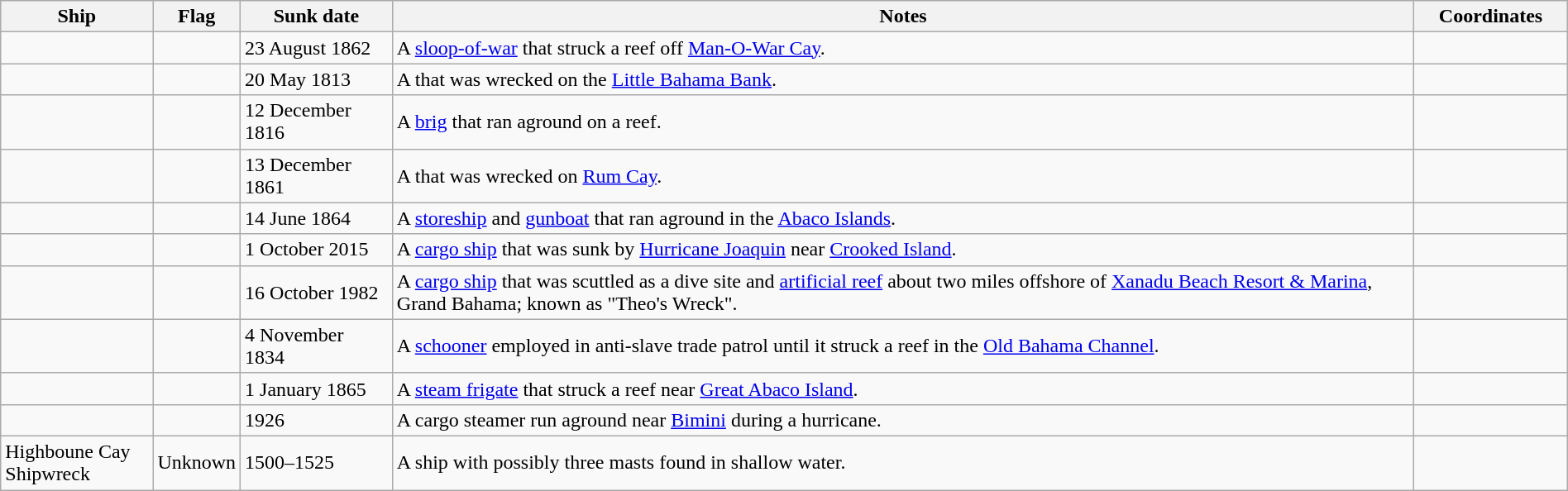<table class="wikitable" style="width:100%" |>
<tr>
<th style="width:10%">Ship</th>
<th>Flag</th>
<th style="width:10%">Sunk date</th>
<th style="width:70%">Notes</th>
<th style="width:10%">Coordinates</th>
</tr>
<tr>
<td></td>
<td></td>
<td>23 August 1862</td>
<td>A <a href='#'>sloop-of-war</a> that struck a reef off <a href='#'>Man-O-War Cay</a>.</td>
<td></td>
</tr>
<tr>
<td></td>
<td></td>
<td>20 May 1813</td>
<td>A  that was wrecked on the <a href='#'>Little Bahama Bank</a>.</td>
<td></td>
</tr>
<tr>
<td></td>
<td></td>
<td>12 December 1816</td>
<td>A <a href='#'>brig</a> that ran aground on a reef.</td>
<td></td>
</tr>
<tr>
<td></td>
<td></td>
<td>13 December 1861</td>
<td>A  that was wrecked on <a href='#'>Rum Cay</a>.</td>
<td></td>
</tr>
<tr>
<td></td>
<td></td>
<td>14 June 1864</td>
<td>A <a href='#'>storeship</a> and <a href='#'>gunboat</a> that ran aground in the <a href='#'>Abaco Islands</a>.</td>
<td></td>
</tr>
<tr>
<td></td>
<td></td>
<td>1 October 2015</td>
<td>A <a href='#'>cargo ship</a> that was sunk by <a href='#'>Hurricane Joaquin</a> near <a href='#'>Crooked Island</a>.</td>
<td></td>
</tr>
<tr>
<td></td>
<td></td>
<td>16 October 1982</td>
<td>A <a href='#'>cargo ship</a> that was scuttled as a dive site and <a href='#'>artificial reef</a> about two miles offshore of <a href='#'>Xanadu Beach Resort & Marina</a>, Grand Bahama; known as "Theo's Wreck".</td>
<td></td>
</tr>
<tr>
<td></td>
<td></td>
<td>4 November 1834</td>
<td>A <a href='#'>schooner</a> employed in anti-slave trade patrol until it struck a reef in the <a href='#'>Old Bahama Channel</a>.</td>
<td></td>
</tr>
<tr>
<td></td>
<td></td>
<td>1 January 1865</td>
<td>A <a href='#'>steam frigate</a> that struck a reef near <a href='#'>Great Abaco Island</a>.</td>
<td></td>
</tr>
<tr>
<td></td>
<td></td>
<td>1926</td>
<td>A cargo steamer run aground near <a href='#'>Bimini</a> during a hurricane.</td>
<td></td>
</tr>
<tr>
<td>Highboune Cay Shipwreck</td>
<td>Unknown</td>
<td>1500–1525</td>
<td>A ship with possibly three masts found in shallow water.</td>
<td></td>
</tr>
</table>
